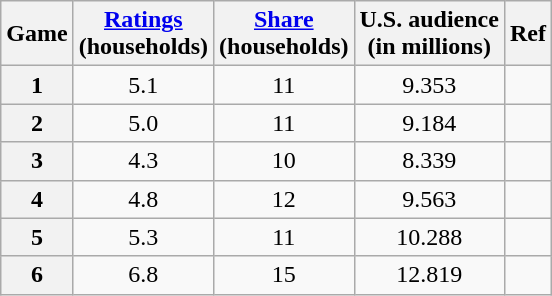<table class="wikitable sortable plainrowheaders" style="text-align:center;">
<tr>
<th scope="col">Game</th>
<th scope="col"><a href='#'>Ratings</a><br>(households)</th>
<th scope="col"><a href='#'>Share</a><br>(households)</th>
<th scope="col">U.S. audience<br>(in millions)</th>
<th scope="col" class=unsortable>Ref</th>
</tr>
<tr>
<th scope="row" style="text-align:center;">1</th>
<td>5.1</td>
<td>11</td>
<td>9.353</td>
<td></td>
</tr>
<tr>
<th scope="row" style="text-align:center">2</th>
<td>5.0</td>
<td>11</td>
<td>9.184</td>
<td></td>
</tr>
<tr>
<th scope="row" style="text-align:center">3</th>
<td>4.3</td>
<td>10</td>
<td>8.339</td>
<td></td>
</tr>
<tr>
<th scope="row" style="text-align:center">4</th>
<td>4.8</td>
<td>12</td>
<td>9.563</td>
<td></td>
</tr>
<tr>
<th scope="row" style="text-align:center">5</th>
<td>5.3</td>
<td>11</td>
<td>10.288</td>
<td></td>
</tr>
<tr>
<th scope="row" style="text-align:center">6</th>
<td>6.8</td>
<td>15</td>
<td>12.819</td>
<td></td>
</tr>
</table>
